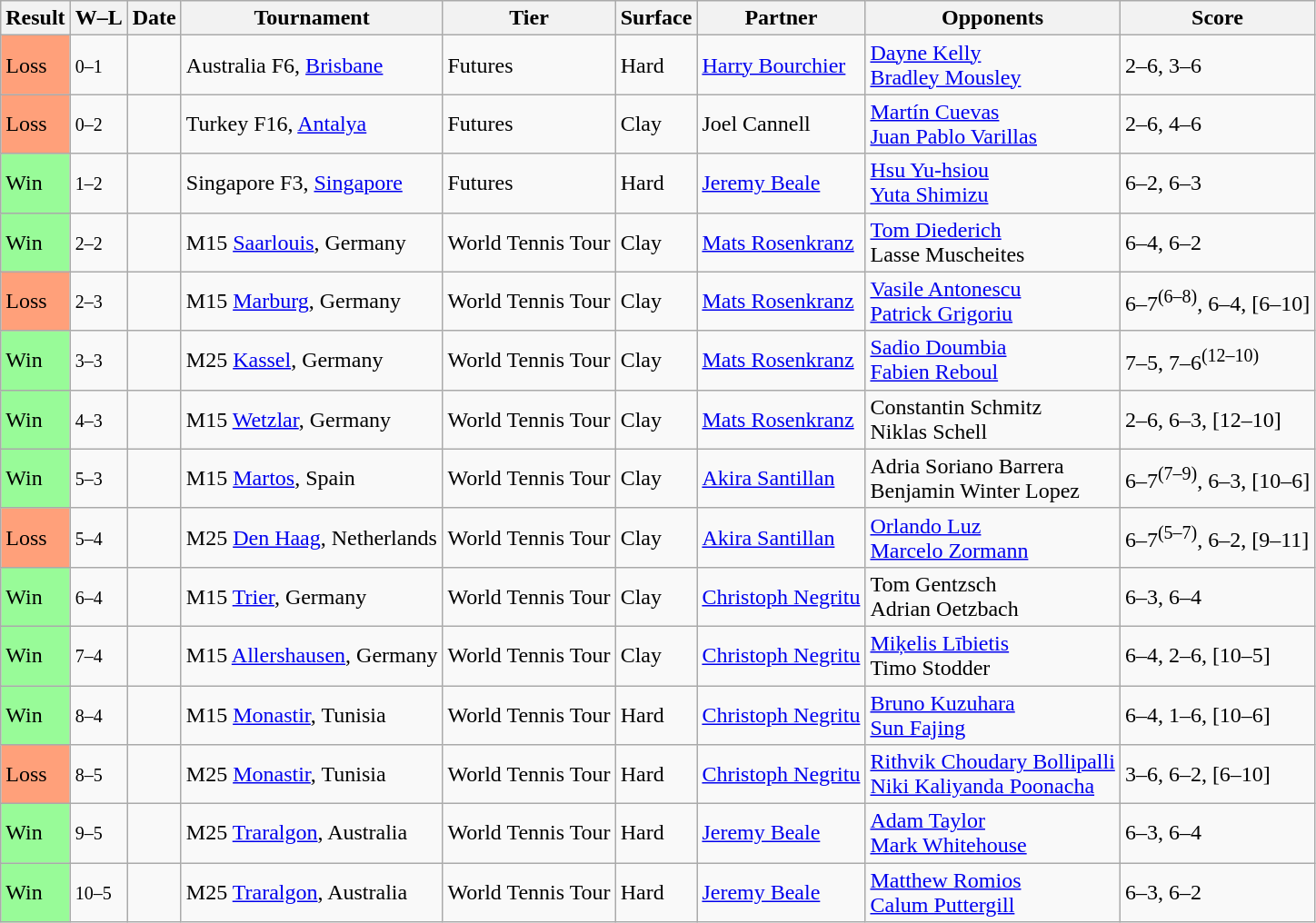<table class="sortable wikitable">
<tr>
<th>Result</th>
<th class="unsortable">W–L</th>
<th>Date</th>
<th>Tournament</th>
<th>Tier</th>
<th>Surface</th>
<th>Partner</th>
<th>Opponents</th>
<th class="unsortable">Score</th>
</tr>
<tr>
<td bgcolor="FFA07A">Loss</td>
<td><small>0–1</small></td>
<td></td>
<td>Australia F6, <a href='#'>Brisbane</a></td>
<td>Futures</td>
<td>Hard</td>
<td> <a href='#'>Harry Bourchier</a></td>
<td> <a href='#'>Dayne Kelly</a><br> <a href='#'>Bradley Mousley</a></td>
<td>2–6, 3–6</td>
</tr>
<tr>
<td bgcolor="FFA07A">Loss</td>
<td><small>0–2</small></td>
<td></td>
<td>Turkey F16, <a href='#'>Antalya</a></td>
<td>Futures</td>
<td>Clay</td>
<td> Joel Cannell</td>
<td> <a href='#'>Martín Cuevas</a><br> <a href='#'>Juan Pablo Varillas</a></td>
<td>2–6, 4–6</td>
</tr>
<tr>
<td bgcolor="98FB98">Win</td>
<td><small>1–2</small></td>
<td></td>
<td>Singapore F3, <a href='#'>Singapore</a></td>
<td>Futures</td>
<td>Hard</td>
<td> <a href='#'>Jeremy Beale</a></td>
<td> <a href='#'>Hsu Yu-hsiou</a><br> <a href='#'>Yuta Shimizu</a></td>
<td>6–2, 6–3</td>
</tr>
<tr>
<td bgcolor="98FB98">Win</td>
<td><small>2–2</small></td>
<td></td>
<td>M15 <a href='#'>Saarlouis</a>, Germany</td>
<td>World Tennis Tour</td>
<td>Clay</td>
<td> <a href='#'>Mats Rosenkranz</a></td>
<td> <a href='#'>Tom Diederich</a><br> Lasse Muscheites</td>
<td>6–4, 6–2</td>
</tr>
<tr>
<td bgcolor="FFA07A">Loss</td>
<td><small>2–3</small></td>
<td></td>
<td>M15 <a href='#'>Marburg</a>, Germany</td>
<td>World Tennis Tour</td>
<td>Clay</td>
<td> <a href='#'>Mats Rosenkranz</a></td>
<td> <a href='#'>Vasile Antonescu</a><br> <a href='#'>Patrick Grigoriu</a></td>
<td>6–7<sup>(6–8)</sup>, 6–4, [6–10]</td>
</tr>
<tr>
<td bgcolor="98FB98">Win</td>
<td><small>3–3</small></td>
<td></td>
<td>M25 <a href='#'>Kassel</a>, Germany</td>
<td>World Tennis Tour</td>
<td>Clay</td>
<td> <a href='#'>Mats Rosenkranz</a></td>
<td> <a href='#'>Sadio Doumbia</a><br> <a href='#'>Fabien Reboul</a></td>
<td>7–5, 7–6<sup>(12–10)</sup></td>
</tr>
<tr>
<td bgcolor="98FB98">Win</td>
<td><small>4–3</small></td>
<td></td>
<td>M15 <a href='#'>Wetzlar</a>, Germany</td>
<td>World Tennis Tour</td>
<td>Clay</td>
<td> <a href='#'>Mats Rosenkranz</a></td>
<td> Constantin Schmitz<br> Niklas Schell</td>
<td>2–6, 6–3, [12–10]</td>
</tr>
<tr>
<td bgcolor="98FB98">Win</td>
<td><small>5–3</small></td>
<td></td>
<td>M15 <a href='#'>Martos</a>, Spain</td>
<td>World Tennis Tour</td>
<td>Clay</td>
<td> <a href='#'>Akira Santillan</a></td>
<td> Adria Soriano Barrera<br> Benjamin Winter Lopez</td>
<td>6–7<sup>(7–9)</sup>, 6–3, [10–6]</td>
</tr>
<tr>
<td bgcolor="FFA07A">Loss</td>
<td><small>5–4</small></td>
<td></td>
<td>M25 <a href='#'>Den Haag</a>, Netherlands</td>
<td>World Tennis Tour</td>
<td>Clay</td>
<td> <a href='#'>Akira Santillan</a></td>
<td> <a href='#'>Orlando Luz</a><br> <a href='#'>Marcelo Zormann</a></td>
<td>6–7<sup>(5–7)</sup>, 6–2, [9–11]</td>
</tr>
<tr>
<td bgcolor="98FB98">Win</td>
<td><small>6–4</small></td>
<td></td>
<td>M15 <a href='#'>Trier</a>, Germany</td>
<td>World Tennis Tour</td>
<td>Clay</td>
<td> <a href='#'>Christoph Negritu</a></td>
<td> Tom Gentzsch<br> Adrian Oetzbach</td>
<td>6–3, 6–4</td>
</tr>
<tr>
<td bgcolor="98FB98">Win</td>
<td><small>7–4</small></td>
<td></td>
<td>M15 <a href='#'>Allershausen</a>, Germany</td>
<td>World Tennis Tour</td>
<td>Clay</td>
<td> <a href='#'>Christoph Negritu</a></td>
<td> <a href='#'>Miķelis Lībietis</a><br> Timo Stodder</td>
<td>6–4, 2–6, [10–5]</td>
</tr>
<tr>
<td bgcolor="98FB98">Win</td>
<td><small>8–4</small></td>
<td></td>
<td>M15 <a href='#'>Monastir</a>, Tunisia</td>
<td>World Tennis Tour</td>
<td>Hard</td>
<td> <a href='#'>Christoph Negritu</a></td>
<td> <a href='#'>Bruno Kuzuhara</a><br> <a href='#'>Sun Fajing</a></td>
<td>6–4, 1–6, [10–6]</td>
</tr>
<tr>
<td bgcolor="FFA07A">Loss</td>
<td><small>8–5</small></td>
<td></td>
<td>M25 <a href='#'>Monastir</a>, Tunisia</td>
<td>World Tennis Tour</td>
<td>Hard</td>
<td> <a href='#'>Christoph Negritu</a></td>
<td> <a href='#'>Rithvik Choudary Bollipalli</a><br> <a href='#'>Niki Kaliyanda Poonacha</a></td>
<td>3–6, 6–2, [6–10]</td>
</tr>
<tr>
<td bgcolor="98FB98">Win</td>
<td><small>9–5</small></td>
<td></td>
<td>M25 <a href='#'>Traralgon</a>, Australia</td>
<td>World Tennis Tour</td>
<td>Hard</td>
<td> <a href='#'>Jeremy Beale</a></td>
<td> <a href='#'>Adam Taylor</a><br> <a href='#'>Mark Whitehouse</a></td>
<td>6–3, 6–4</td>
</tr>
<tr>
<td bgcolor="98FB98">Win</td>
<td><small>10–5</small></td>
<td></td>
<td>M25 <a href='#'>Traralgon</a>, Australia</td>
<td>World Tennis Tour</td>
<td>Hard</td>
<td> <a href='#'>Jeremy Beale</a></td>
<td> <a href='#'>Matthew Romios</a><br> <a href='#'>Calum Puttergill</a></td>
<td>6–3, 6–2</td>
</tr>
</table>
